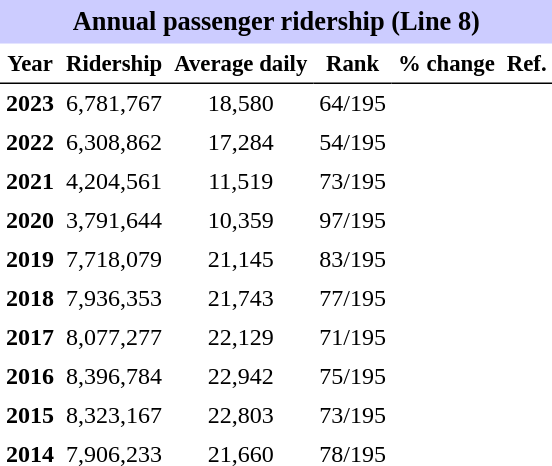<table class="toccolours" cellpadding="4" cellspacing="0" style="text-align:right;">
<tr>
<th colspan="6"  style="background-color:#ccf; background-color:#ccf; font-size:110%; text-align:center;">Annual passenger ridership (Line 8)</th>
</tr>
<tr style="font-size:95%; text-align:center">
<th style="border-bottom:1px solid black">Year</th>
<th style="border-bottom:1px solid black">Ridership</th>
<th style="border-bottom:1px solid black">Average daily</th>
<th style="border-bottom:1px solid black">Rank</th>
<th style="border-bottom:1px solid black">% change</th>
<th style="border-bottom:1px solid black">Ref.</th>
</tr>
<tr style="text-align:center;">
<td><strong>2023</strong></td>
<td>6,781,767</td>
<td>18,580</td>
<td>64/195</td>
<td></td>
<td></td>
</tr>
<tr style="text-align:center;">
<td><strong>2022</strong></td>
<td>6,308,862</td>
<td>17,284</td>
<td>54/195</td>
<td></td>
<td></td>
</tr>
<tr style="text-align:center;">
<td><strong>2021</strong></td>
<td>4,204,561</td>
<td>11,519</td>
<td>73/195</td>
<td></td>
<td></td>
</tr>
<tr style="text-align:center;">
<td><strong>2020</strong></td>
<td>3,791,644</td>
<td>10,359</td>
<td>97/195</td>
<td></td>
<td></td>
</tr>
<tr style="text-align:center;">
<td><strong>2019</strong></td>
<td>7,718,079</td>
<td>21,145</td>
<td>83/195</td>
<td></td>
<td></td>
</tr>
<tr style="text-align:center;">
<td><strong>2018</strong></td>
<td>7,936,353</td>
<td>21,743</td>
<td>77/195</td>
<td></td>
<td></td>
</tr>
<tr style="text-align:center;">
<td><strong>2017</strong></td>
<td>8,077,277</td>
<td>22,129</td>
<td>71/195</td>
<td></td>
<td></td>
</tr>
<tr style="text-align:center;">
<td><strong>2016</strong></td>
<td>8,396,784</td>
<td>22,942</td>
<td>75/195</td>
<td></td>
<td></td>
</tr>
<tr style="text-align:center;">
<td><strong>2015</strong></td>
<td>8,323,167</td>
<td>22,803</td>
<td>73/195</td>
<td></td>
<td></td>
</tr>
<tr style="text-align:center;">
<td><strong>2014</strong></td>
<td>7,906,233</td>
<td>21,660</td>
<td>78/195</td>
<td></td>
<td></td>
</tr>
</table>
